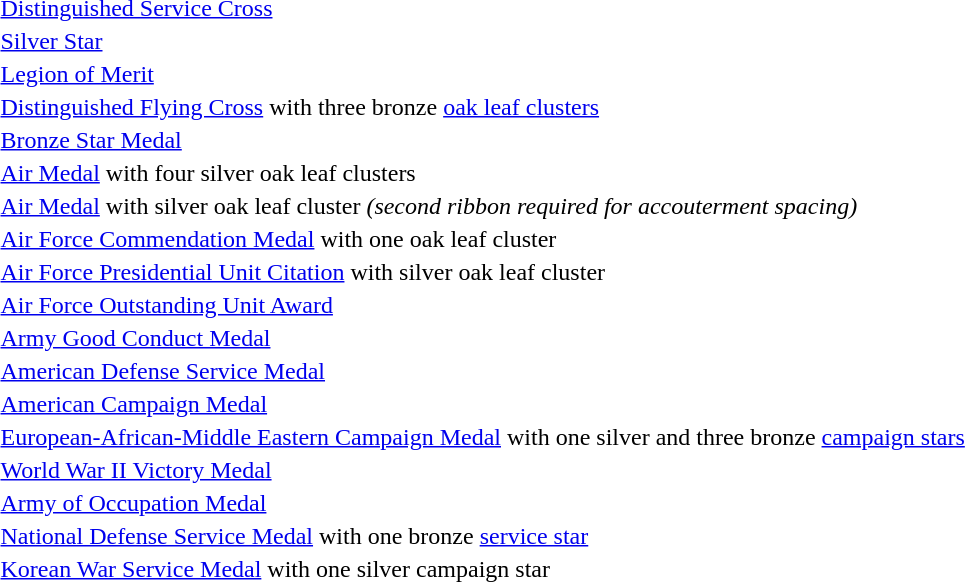<table>
<tr>
<td></td>
<td><a href='#'>Distinguished Service Cross</a></td>
</tr>
<tr>
<td></td>
<td><a href='#'>Silver Star</a></td>
</tr>
<tr>
<td></td>
<td><a href='#'>Legion of Merit</a></td>
</tr>
<tr>
<td></td>
<td><a href='#'>Distinguished Flying Cross</a> with three bronze <a href='#'>oak leaf clusters</a></td>
</tr>
<tr>
<td></td>
<td><a href='#'>Bronze Star Medal</a></td>
</tr>
<tr>
<td></td>
<td><a href='#'>Air Medal</a> with four silver oak leaf clusters</td>
</tr>
<tr>
<td></td>
<td><a href='#'>Air Medal</a> with silver oak leaf cluster <em>(second ribbon required for accouterment spacing)</em></td>
</tr>
<tr>
<td></td>
<td><a href='#'>Air Force Commendation Medal</a> with one oak leaf cluster</td>
</tr>
<tr>
<td></td>
<td><a href='#'>Air Force Presidential Unit Citation</a> with silver oak leaf cluster</td>
</tr>
<tr>
<td></td>
<td><a href='#'>Air Force Outstanding Unit Award</a></td>
</tr>
<tr>
<td></td>
<td><a href='#'>Army Good Conduct Medal</a></td>
</tr>
<tr>
<td></td>
<td><a href='#'>American Defense Service Medal</a></td>
</tr>
<tr>
<td></td>
<td><a href='#'>American Campaign Medal</a></td>
</tr>
<tr>
<td></td>
<td><a href='#'>European-African-Middle Eastern Campaign Medal</a> with one silver and three bronze <a href='#'>campaign stars</a></td>
</tr>
<tr>
<td></td>
<td><a href='#'>World War II Victory Medal</a></td>
</tr>
<tr>
<td></td>
<td><a href='#'>Army of Occupation Medal</a></td>
</tr>
<tr>
<td></td>
<td><a href='#'>National Defense Service Medal</a> with one bronze <a href='#'>service star</a></td>
</tr>
<tr>
<td></td>
<td><a href='#'>Korean War Service Medal</a> with one silver campaign star</td>
</tr>
</table>
